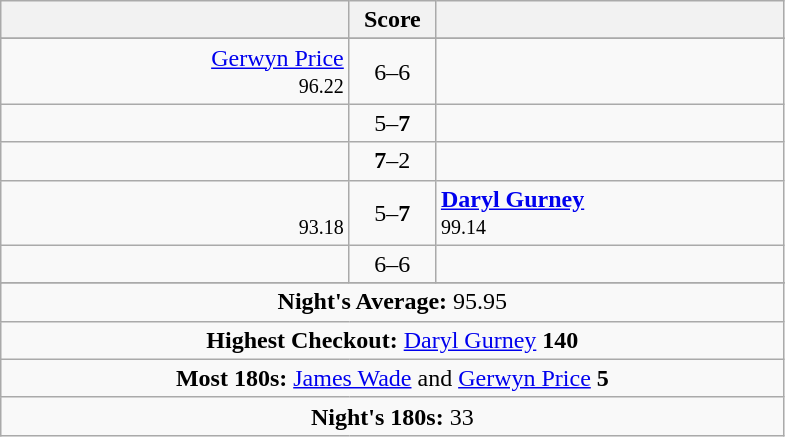<table class=wikitable style="text-align:center">
<tr>
<th width=225></th>
<th width=50>Score</th>
<th width=225></th>
</tr>
<tr align=center>
</tr>
<tr align=left>
<td align=right><a href='#'>Gerwyn Price</a>  <br><small><span>96.22</span></small></td>
<td align=center>6–6</td>
<td></td>
</tr>
<tr align=left>
<td align=right></td>
<td align=center>5–<strong>7</strong></td>
<td></td>
</tr>
<tr align=left>
<td align=right></td>
<td align=center><strong>7</strong>–2</td>
<td></td>
</tr>
<tr align=left>
<td align=right> <br><small><span>93.18</span></small></td>
<td align=center>5–<strong>7</strong></td>
<td> <strong><a href='#'>Daryl Gurney</a></strong> <br><small><span>99.14</span></small></td>
</tr>
<tr align=left>
<td align=right></td>
<td align=center>6–6</td>
<td></td>
</tr>
<tr align=center>
</tr>
<tr align=center>
<td colspan="3"><strong>Night's Average:</strong> 95.95</td>
</tr>
<tr align=center>
<td colspan="3"><strong>Highest Checkout:</strong>  <a href='#'>Daryl Gurney</a> <strong>140</strong></td>
</tr>
<tr align=center>
<td colspan="3"><strong>Most 180s:</strong>  <a href='#'>James Wade</a> and  <a href='#'>Gerwyn Price</a> <strong>5</strong></td>
</tr>
<tr align=center>
<td colspan="3"><strong>Night's 180s:</strong> 33</td>
</tr>
</table>
